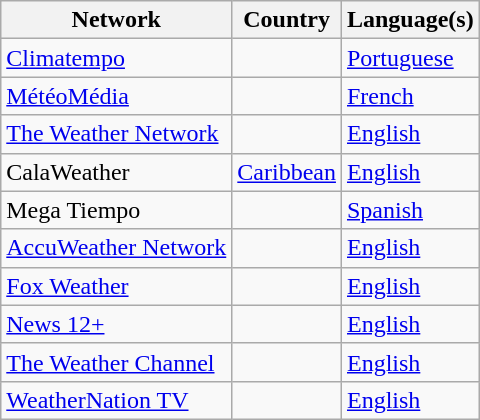<table class="wikitable sortable">
<tr>
<th>Network</th>
<th>Country</th>
<th>Language(s)</th>
</tr>
<tr>
<td><a href='#'>Climatempo</a></td>
<td></td>
<td><a href='#'>Portuguese</a></td>
</tr>
<tr>
<td><a href='#'>MétéoMédia</a></td>
<td></td>
<td><a href='#'>French</a></td>
</tr>
<tr>
<td><a href='#'>The Weather Network</a></td>
<td></td>
<td><a href='#'>English</a></td>
</tr>
<tr>
<td>CalaWeather</td>
<td><a href='#'>Caribbean</a></td>
<td><a href='#'>English</a></td>
</tr>
<tr>
<td>Mega Tiempo</td>
<td></td>
<td><a href='#'>Spanish</a></td>
</tr>
<tr>
<td><a href='#'>AccuWeather Network</a></td>
<td></td>
<td><a href='#'>English</a></td>
</tr>
<tr>
<td><a href='#'>Fox Weather</a></td>
<td></td>
<td><a href='#'>English</a></td>
</tr>
<tr>
<td><a href='#'>News 12+</a></td>
<td></td>
<td><a href='#'>English</a></td>
</tr>
<tr>
<td><a href='#'>The Weather Channel</a></td>
<td></td>
<td><a href='#'>English</a></td>
</tr>
<tr>
<td><a href='#'>WeatherNation TV</a></td>
<td></td>
<td><a href='#'>English</a></td>
</tr>
</table>
